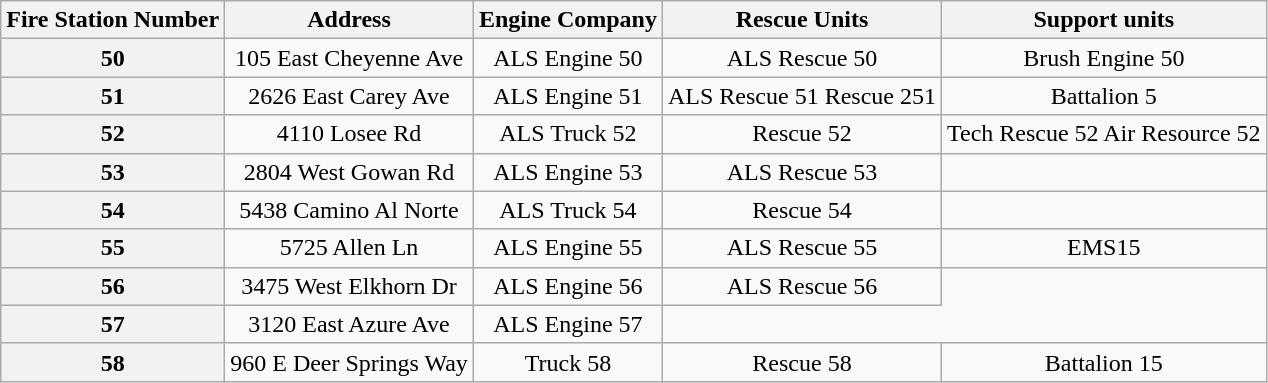<table class=wikitable style="text-align:center;">
<tr>
<th>Fire Station Number</th>
<th>Address</th>
<th>Engine Company</th>
<th>Rescue Units</th>
<th>Support units</th>
</tr>
<tr>
<th>50</th>
<td>105 East Cheyenne Ave</td>
<td>ALS Engine 50</td>
<td>ALS Rescue 50</td>
<td>Brush Engine 50</td>
</tr>
<tr>
<th>51</th>
<td>2626 East Carey Ave</td>
<td>ALS Engine 51</td>
<td>ALS Rescue 51 Rescue 251</td>
<td>Battalion 5</td>
</tr>
<tr>
<th>52</th>
<td>4110 Losee Rd</td>
<td>ALS Truck 52</td>
<td>Rescue 52</td>
<td>Tech Rescue 52 Air Resource 52</td>
</tr>
<tr>
<th>53</th>
<td>2804 West Gowan Rd</td>
<td>ALS Engine 53</td>
<td>ALS Rescue 53</td>
<td></td>
</tr>
<tr>
<th>54</th>
<td>5438 Camino Al Norte</td>
<td>ALS Truck 54</td>
<td>Rescue 54</td>
</tr>
<tr>
<th>55</th>
<td>5725 Allen Ln</td>
<td>ALS Engine 55</td>
<td>ALS Rescue 55</td>
<td>EMS15</td>
</tr>
<tr>
<th>56</th>
<td>3475 West Elkhorn Dr</td>
<td>ALS Engine 56</td>
<td>ALS Rescue 56</td>
</tr>
<tr>
<th>57</th>
<td>3120 East Azure Ave</td>
<td>ALS Engine 57</td>
</tr>
<tr>
<th>58</th>
<td>960 E Deer Springs Way</td>
<td>Truck 58</td>
<td>Rescue 58</td>
<td>Battalion 15</td>
</tr>
</table>
